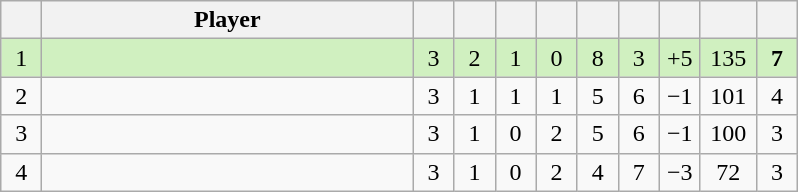<table class="wikitable" style="text-align:center; margin: 1em auto 1em auto, align:left">
<tr>
<th width=20></th>
<th width=240>Player</th>
<th width=20></th>
<th width=20></th>
<th width=20></th>
<th width=20></th>
<th width=20></th>
<th width=20></th>
<th width=20></th>
<th width=30></th>
<th width=20></th>
</tr>
<tr style="background:#D0F0C0;">
<td>1</td>
<td align=left></td>
<td>3</td>
<td>2</td>
<td>1</td>
<td>0</td>
<td>8</td>
<td>3</td>
<td>+5</td>
<td>135</td>
<td><strong>7</strong></td>
</tr>
<tr style=>
<td>2</td>
<td align=left></td>
<td>3</td>
<td>1</td>
<td>1</td>
<td>1</td>
<td>5</td>
<td>6</td>
<td>−1</td>
<td>101</td>
<td>4</td>
</tr>
<tr style=>
<td>3</td>
<td align=left></td>
<td>3</td>
<td>1</td>
<td>0</td>
<td>2</td>
<td>5</td>
<td>6</td>
<td>−1</td>
<td>100</td>
<td>3</td>
</tr>
<tr style=>
<td>4</td>
<td align=left></td>
<td>3</td>
<td>1</td>
<td>0</td>
<td>2</td>
<td>4</td>
<td>7</td>
<td>−3</td>
<td>72</td>
<td>3</td>
</tr>
</table>
